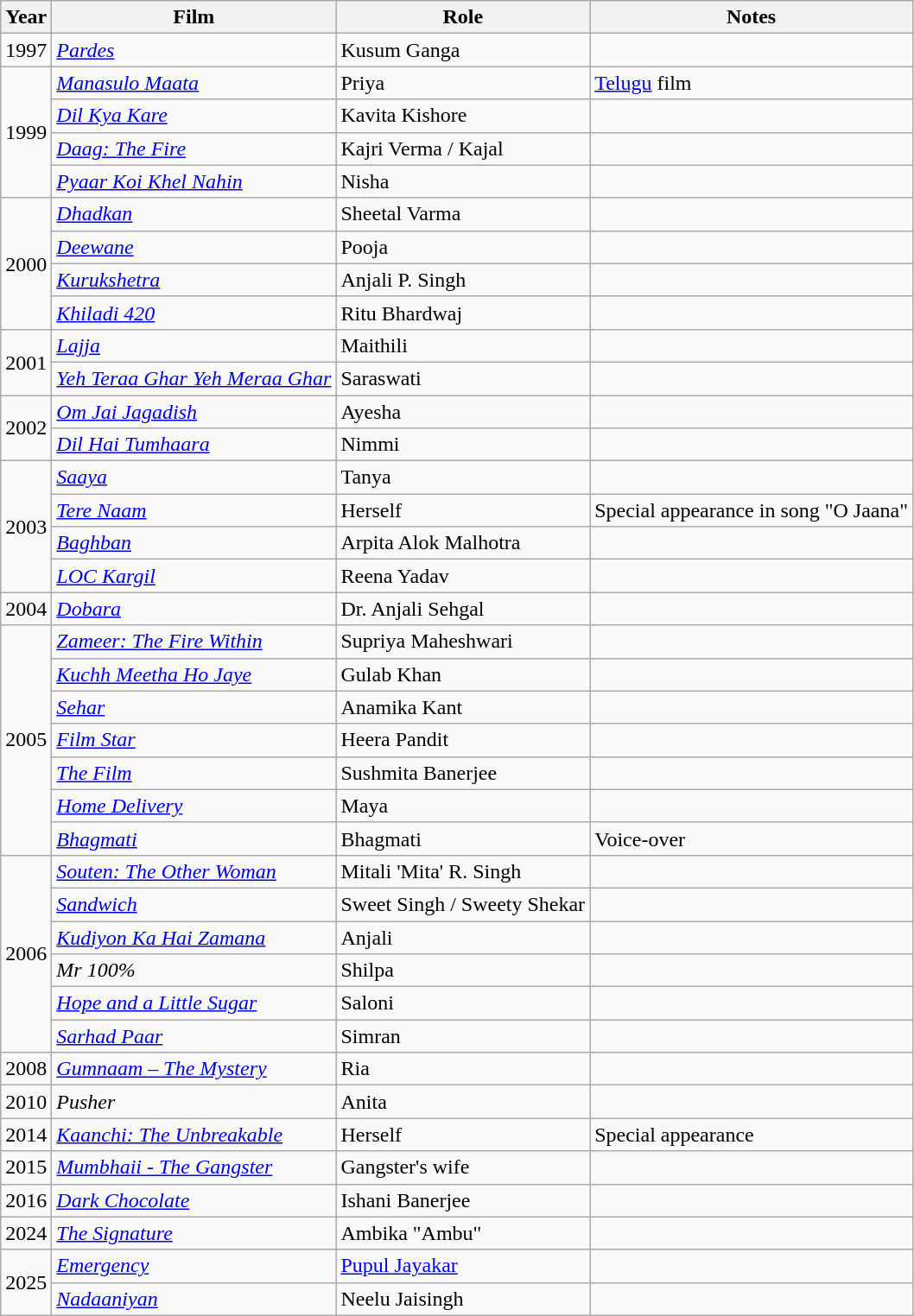<table class="wikitable sortable">
<tr>
<th>Year</th>
<th>Film</th>
<th>Role</th>
<th>Notes</th>
</tr>
<tr>
<td>1997</td>
<td><em><a href='#'>Pardes</a></em></td>
<td>Kusum Ganga</td>
<td></td>
</tr>
<tr>
<td rowspan="4">1999</td>
<td><em><a href='#'>Manasulo Maata</a></em></td>
<td>Priya</td>
<td><a href='#'>Telugu</a> film</td>
</tr>
<tr>
<td><em><a href='#'>Dil Kya Kare</a></em></td>
<td>Kavita Kishore</td>
<td></td>
</tr>
<tr>
<td><em><a href='#'>Daag: The Fire</a></em></td>
<td>Kajri Verma / Kajal</td>
<td></td>
</tr>
<tr>
<td><em><a href='#'>Pyaar Koi Khel Nahin</a></em></td>
<td>Nisha</td>
<td></td>
</tr>
<tr>
<td rowspan="4">2000</td>
<td><em><a href='#'>Dhadkan</a></em></td>
<td>Sheetal Varma</td>
<td></td>
</tr>
<tr>
<td><em><a href='#'>Deewane</a></em></td>
<td>Pooja</td>
<td></td>
</tr>
<tr>
<td><em><a href='#'>Kurukshetra</a></em></td>
<td>Anjali P. Singh</td>
<td></td>
</tr>
<tr>
<td><em><a href='#'>Khiladi 420</a></em></td>
<td>Ritu Bhardwaj</td>
<td></td>
</tr>
<tr>
<td rowspan="2">2001</td>
<td><em><a href='#'>Lajja</a></em></td>
<td>Maithili</td>
<td></td>
</tr>
<tr>
<td><em><a href='#'>Yeh Teraa Ghar Yeh Meraa Ghar</a></em></td>
<td>Saraswati</td>
<td></td>
</tr>
<tr>
<td rowspan="2">2002</td>
<td><em><a href='#'>Om Jai Jagadish</a></em></td>
<td>Ayesha</td>
<td></td>
</tr>
<tr>
<td><em><a href='#'>Dil Hai Tumhaara</a></em></td>
<td>Nimmi</td>
<td></td>
</tr>
<tr>
<td rowspan="4">2003</td>
<td><em><a href='#'>Saaya</a></em></td>
<td>Tanya</td>
<td></td>
</tr>
<tr>
<td><em><a href='#'>Tere Naam</a></em></td>
<td>Herself</td>
<td>Special appearance in song "O Jaana"</td>
</tr>
<tr>
<td><em><a href='#'>Baghban</a></em></td>
<td>Arpita Alok Malhotra</td>
<td></td>
</tr>
<tr>
<td><em><a href='#'>LOC Kargil</a></em></td>
<td>Reena Yadav</td>
<td></td>
</tr>
<tr>
<td>2004</td>
<td><em><a href='#'>Dobara</a></em></td>
<td>Dr. Anjali Sehgal</td>
<td></td>
</tr>
<tr>
<td rowspan="7">2005</td>
<td><em><a href='#'>Zameer: The Fire Within</a></em></td>
<td>Supriya Maheshwari</td>
<td></td>
</tr>
<tr>
<td><em><a href='#'>Kuchh Meetha Ho Jaye</a></em></td>
<td>Gulab Khan</td>
<td></td>
</tr>
<tr>
<td><em><a href='#'>Sehar</a></em></td>
<td>Anamika Kant</td>
<td></td>
</tr>
<tr>
<td><em><a href='#'>Film Star</a></em></td>
<td>Heera Pandit</td>
<td></td>
</tr>
<tr>
<td><em><a href='#'>The Film</a></em></td>
<td>Sushmita Banerjee</td>
<td></td>
</tr>
<tr>
<td><em><a href='#'>Home Delivery</a></em></td>
<td>Maya</td>
<td></td>
</tr>
<tr>
<td><em><a href='#'>Bhagmati</a></em></td>
<td>Bhagmati</td>
<td>Voice-over</td>
</tr>
<tr>
<td rowspan="6">2006</td>
<td><em><a href='#'>Souten: The Other Woman</a></em></td>
<td>Mitali 'Mita' R. Singh</td>
<td></td>
</tr>
<tr>
<td><em><a href='#'>Sandwich</a></em></td>
<td>Sweet Singh / Sweety Shekar</td>
<td></td>
</tr>
<tr>
<td><em><a href='#'>Kudiyon Ka Hai Zamana</a></em></td>
<td>Anjali</td>
<td></td>
</tr>
<tr>
<td><em>Mr 100%</em></td>
<td>Shilpa</td>
<td></td>
</tr>
<tr>
<td><em><a href='#'>Hope and a Little Sugar</a></em></td>
<td>Saloni</td>
<td></td>
</tr>
<tr>
<td><em><a href='#'>Sarhad Paar</a></em></td>
<td>Simran</td>
<td></td>
</tr>
<tr>
<td>2008</td>
<td><em><a href='#'>Gumnaam – The Mystery</a></em></td>
<td>Ria</td>
<td></td>
</tr>
<tr>
<td>2010</td>
<td><em>Pusher</em></td>
<td>Anita</td>
<td></td>
</tr>
<tr>
<td>2014</td>
<td><em><a href='#'>Kaanchi: The Unbreakable</a></em></td>
<td>Herself</td>
<td>Special appearance</td>
</tr>
<tr>
<td>2015</td>
<td><em><a href='#'>Mumbhaii - The Gangster</a></em></td>
<td>Gangster's wife</td>
<td></td>
</tr>
<tr>
<td>2016</td>
<td><em><a href='#'>Dark Chocolate</a></em></td>
<td>Ishani Banerjee</td>
<td></td>
</tr>
<tr>
<td>2024</td>
<td><em><a href='#'>The Signature</a></em></td>
<td>Ambika "Ambu"</td>
<td></td>
</tr>
<tr>
<td rowspan="2">2025</td>
<td><em><a href='#'>Emergency</a></em></td>
<td><a href='#'>Pupul Jayakar</a></td>
<td></td>
</tr>
<tr>
<td><em><a href='#'>Nadaaniyan</a></em></td>
<td>Neelu Jaisingh</td>
<td></td>
</tr>
</table>
